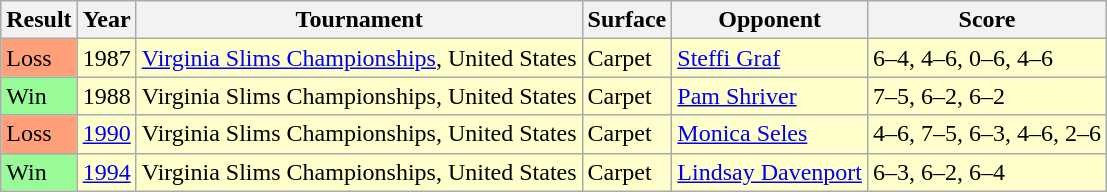<table class="wikitable sortable">
<tr>
<th>Result</th>
<th><strong>Year</strong></th>
<th>Tournament</th>
<th><strong>Surface</strong></th>
<th><strong>Opponent</strong></th>
<th><strong>Score</strong></th>
</tr>
<tr bgcolor=FFFFCC>
<td bgcolor="FFA07A">Loss</td>
<td>1987</td>
<td><a href='#'>Virginia Slims Championships</a>, United States</td>
<td>Carpet</td>
<td> <a href='#'>Steffi Graf</a></td>
<td>6–4, 4–6, 0–6, 4–6</td>
</tr>
<tr bgcolor=FFFFCC>
<td bgcolor="98FB98">Win</td>
<td>1988</td>
<td>Virginia Slims Championships, United States</td>
<td>Carpet</td>
<td> <a href='#'>Pam Shriver</a></td>
<td>7–5, 6–2, 6–2</td>
</tr>
<tr bgcolor=FFFFCC>
<td bgcolor="FFA07A">Loss</td>
<td><a href='#'>1990</a></td>
<td>Virginia Slims Championships, United States</td>
<td>Carpet</td>
<td> <a href='#'>Monica Seles</a></td>
<td>4–6, 7–5, 6–3, 4–6, 2–6</td>
</tr>
<tr bgcolor=FFFFCC>
<td bgcolor="98FB98">Win</td>
<td><a href='#'>1994</a></td>
<td>Virginia Slims Championships, United States</td>
<td>Carpet</td>
<td> <a href='#'>Lindsay Davenport</a></td>
<td>6–3, 6–2, 6–4</td>
</tr>
</table>
